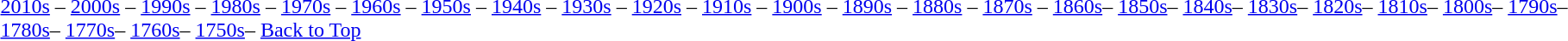<table class="toccolours" align="left">
<tr>
<td><br><a href='#'>2010s</a> – <a href='#'>2000s</a> – <a href='#'>1990s</a> – <a href='#'>1980s</a> – <a href='#'>1970s</a> – <a href='#'>1960s</a> – <a href='#'>1950s</a> – <a href='#'>1940s</a> – <a href='#'>1930s</a> – <a href='#'>1920s</a> – <a href='#'>1910s</a> – <a href='#'>1900s</a> – <a href='#'>1890s</a> – <a href='#'>1880s</a> – <a href='#'>1870s</a> – <a href='#'>1860s</a>– <a href='#'>1850s</a>– <a href='#'>1840s</a>– <a href='#'>1830s</a>– <a href='#'>1820s</a>– <a href='#'>1810s</a>– <a href='#'>1800s</a>– <a href='#'>1790s</a>– <a href='#'>1780s</a>– <a href='#'>1770s</a>– <a href='#'>1760s</a>– <a href='#'>1750s</a>– <a href='#'>Back to Top</a></td>
</tr>
</table>
